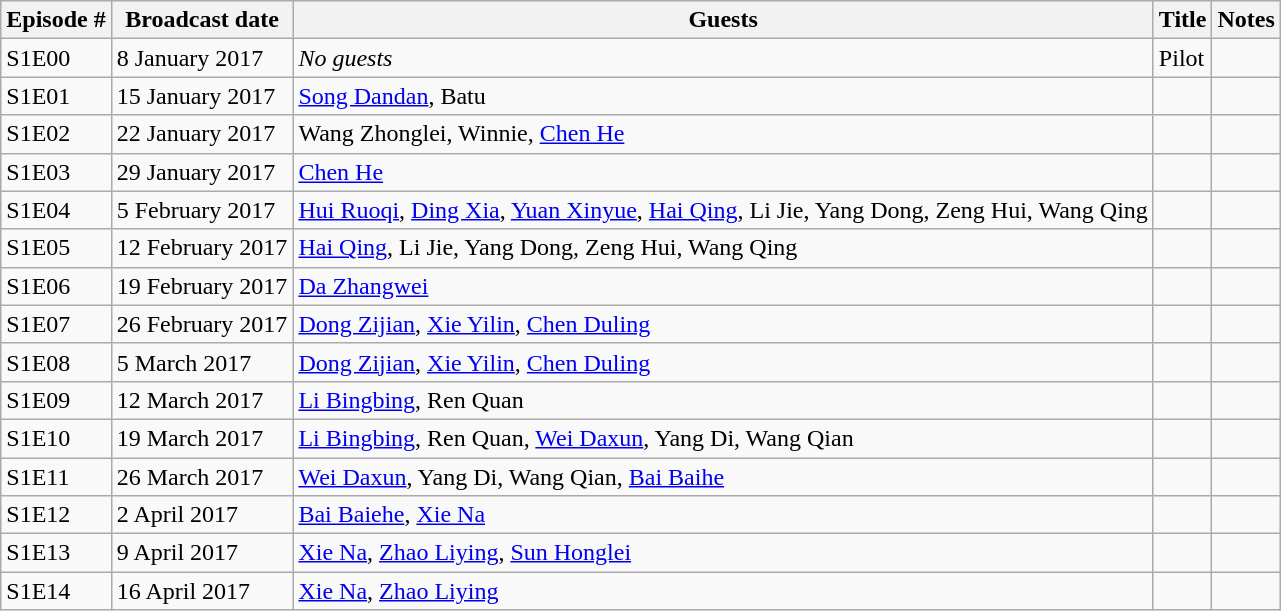<table class="wikitable">
<tr>
<th>Episode #</th>
<th>Broadcast date</th>
<th>Guests</th>
<th>Title</th>
<th>Notes</th>
</tr>
<tr>
<td>S1E00</td>
<td>8 January 2017</td>
<td><em>No guests</em></td>
<td>Pilot</td>
<td></td>
</tr>
<tr>
<td>S1E01</td>
<td>15 January 2017</td>
<td><a href='#'>Song Dandan</a>, Batu</td>
<td></td>
<td></td>
</tr>
<tr>
<td>S1E02</td>
<td>22 January 2017</td>
<td>Wang Zhonglei, Winnie, <a href='#'>Chen He</a></td>
<td></td>
<td></td>
</tr>
<tr>
<td>S1E03</td>
<td>29 January 2017</td>
<td><a href='#'>Chen He</a></td>
<td></td>
<td></td>
</tr>
<tr>
<td>S1E04</td>
<td>5 February 2017</td>
<td><a href='#'>Hui Ruoqi</a>, <a href='#'>Ding Xia</a>, <a href='#'>Yuan Xinyue</a>, <a href='#'>Hai Qing</a>, Li Jie, Yang Dong, Zeng Hui, Wang Qing</td>
<td></td>
<td></td>
</tr>
<tr>
<td>S1E05</td>
<td>12 February 2017</td>
<td><a href='#'>Hai Qing</a>, Li Jie, Yang Dong, Zeng Hui, Wang Qing</td>
<td></td>
<td></td>
</tr>
<tr>
<td>S1E06</td>
<td>19 February 2017</td>
<td><a href='#'>Da Zhangwei</a></td>
<td></td>
<td></td>
</tr>
<tr>
<td>S1E07</td>
<td>26 February 2017</td>
<td><a href='#'>Dong Zijian</a>, <a href='#'>Xie Yilin</a>, <a href='#'>Chen Duling</a></td>
<td></td>
<td></td>
</tr>
<tr>
<td>S1E08</td>
<td>5 March 2017</td>
<td><a href='#'>Dong Zijian</a>, <a href='#'>Xie Yilin</a>, <a href='#'>Chen Duling</a></td>
<td></td>
<td></td>
</tr>
<tr>
<td>S1E09</td>
<td>12 March 2017</td>
<td><a href='#'>Li Bingbing</a>, Ren Quan</td>
<td></td>
<td></td>
</tr>
<tr>
<td>S1E10</td>
<td>19 March 2017</td>
<td><a href='#'>Li Bingbing</a>, Ren Quan, <a href='#'>Wei Daxun</a>, Yang Di, Wang Qian</td>
<td></td>
<td></td>
</tr>
<tr>
<td>S1E11</td>
<td>26 March 2017</td>
<td><a href='#'>Wei Daxun</a>, Yang Di, Wang Qian, <a href='#'>Bai Baihe</a></td>
<td></td>
<td></td>
</tr>
<tr>
<td>S1E12</td>
<td>2 April 2017</td>
<td><a href='#'>Bai Baiehe</a>, <a href='#'>Xie Na</a></td>
<td></td>
<td></td>
</tr>
<tr>
<td>S1E13</td>
<td>9 April 2017</td>
<td><a href='#'>Xie Na</a>, <a href='#'>Zhao Liying</a>, <a href='#'>Sun Honglei</a></td>
<td></td>
<td></td>
</tr>
<tr>
<td>S1E14</td>
<td>16 April 2017</td>
<td><a href='#'>Xie Na</a>, <a href='#'>Zhao Liying</a></td>
<td></td>
<td></td>
</tr>
</table>
